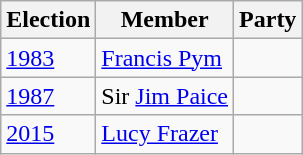<table class="wikitable">
<tr>
<th>Election</th>
<th>Member</th>
<th colspan="2">Party</th>
</tr>
<tr>
<td><a href='#'>1983</a></td>
<td><a href='#'>Francis Pym</a></td>
<td></td>
</tr>
<tr>
<td><a href='#'>1987</a></td>
<td>Sir <a href='#'>Jim Paice</a></td>
<td></td>
</tr>
<tr>
<td><a href='#'>2015</a></td>
<td><a href='#'>Lucy Frazer</a></td>
<td></td>
</tr>
</table>
